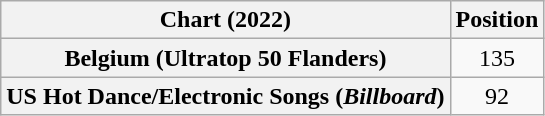<table class="wikitable sortable plainrowheaders" style="text-align:center">
<tr>
<th scope="col">Chart (2022)</th>
<th scope="col">Position</th>
</tr>
<tr>
<th scope="row">Belgium (Ultratop 50 Flanders)</th>
<td>135</td>
</tr>
<tr>
<th scope="row">US Hot Dance/Electronic Songs (<em>Billboard</em>)</th>
<td>92</td>
</tr>
</table>
